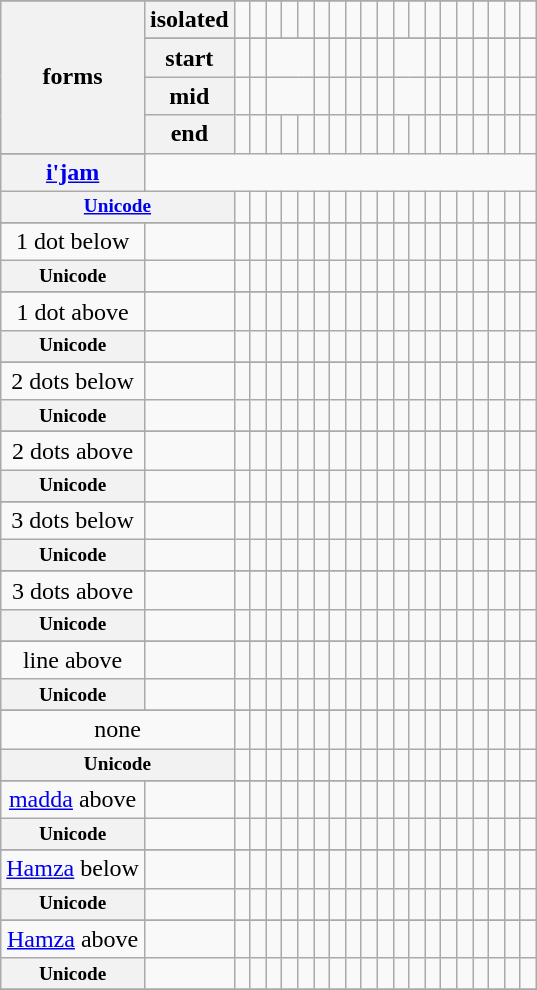<table class="wikitable" style="text-align:center;">
<tr>
</tr>
<tr>
<th rowspan=5 colspan=1>forms </th>
<th colspan=3>isolated</th>
<td style="font-size:150%;"></td>
<td style="font-size:150%;"></td>
<td style="font-size:150%;"></td>
<td style="font-size:150%;"></td>
<td style="font-size:150%;"></td>
<td style="font-size:150%;"></td>
<td style="font-size:150%;"></td>
<td style="font-size:150%;"></td>
<td style="font-size:150%;"></td>
<td style="font-size:150%;"></td>
<td style="font-size:150%;"></td>
<td style="font-size:150%;"></td>
<td style="font-size:150%;"></td>
<td style="font-size:150%;"></td>
<td style="font-size:150%;"></td>
<td style="font-size:150%;"></td>
<td style="font-size:150%;"></td>
<td style="font-size:150%;"></td>
<td style="font-size:150%;"></td>
</tr>
<tr>
</tr>
<tr>
<th colspan=3>start</th>
<td style="font-size:150%;"></td>
<td style="font-size:150%;"></td>
<td colspan=3 style="white-space:nowrap;" style="font-size:150%;"> </td>
<td style="font-size:150%;"></td>
<td style="font-size:150%;"></td>
<td style="font-size:150%;"></td>
<td style="font-size:150%;"></td>
<td style="font-size:150%;"></td>
<td colspan=2 style="font-size:150%;"> </td>
<td style="font-size:150%;"></td>
<td style="font-size:150%;"></td>
<td style="font-size:150%;"></td>
<td style="font-size:150%;"></td>
<td style="font-size:150%;"></td>
<td style="font-size:150%;"></td>
<td style="font-size:150%;"></td>
</tr>
<tr>
<th colspan=3>mid</th>
<td style="font-size:150%;"></td>
<td style="font-size:150%;"></td>
<td colspan=3 style="white-space:nowrap;font-size:150%;"> </td>
<td style="font-size:150%;"></td>
<td style="font-size:150%;"></td>
<td style="font-size:150%;"></td>
<td style="font-size:150%;"></td>
<td style="font-size:150%;"></td>
<td colspan=2 style="font-size:150%;"> </td>
<td style="font-size:150%;"></td>
<td style="font-size:150%;"></td>
<td style="font-size:150%;"></td>
<td style="font-size:150%;"></td>
<td style="font-size:150%;"></td>
<td style="font-size:150%;"></td>
<td style="font-size:150%;"></td>
</tr>
<tr>
<th colspan=3>end</th>
<td style="font-size:150%;"></td>
<td style="font-size:150%;"></td>
<td style="font-size:150%;"></td>
<td style="font-size:150%;"></td>
<td style="font-size:150%;"></td>
<td style="font-size:150%;"></td>
<td style="font-size:150%;"></td>
<td style="font-size:150%;"></td>
<td style="font-size:150%;"></td>
<td style="font-size:150%;"></td>
<td style="font-size:150%;"></td>
<td style="font-size:150%;"></td>
<td style="font-size:150%;"></td>
<td style="font-size:150%;"></td>
<td style="font-size:150%;"></td>
<td style="font-size:150%;"></td>
<td style="font-size:150%;"></td>
<td style="font-size:150%;"></td>
<td style="font-size:150%;"></td>
</tr>
<tr>
</tr>
<tr>
<th colspan=1 rowspan=2><a href='#'>i'jam</a>  </th>
</tr>
<tr>
</tr>
<tr style="font-size:80%">
<th colspan=4><a href='#'>Unicode</a></th>
<td> </td>
<td> </td>
<td> </td>
<td> </td>
<td> </td>
<td> </td>
<td> </td>
<td> </td>
<td> </td>
<td> </td>
<td> </td>
<td> </td>
<td> </td>
<td> </td>
<td> </td>
<td> </td>
<td> </td>
<td> </td>
<td></td>
</tr>
<tr>
</tr>
<tr>
<td colspan=3 style="white-space:nowrap;">1 dot below </td>
<td style="font-size:150%;"></td>
<td></td>
<td></td>
<td></td>
<td></td>
<td style="font-size:150%;"></td>
<td style="font-size:150%;"></td>
<td></td>
<td></td>
<td></td>
<td></td>
<td></td>
<td></td>
<td></td>
<td></td>
<td></td>
<td></td>
<td></td>
<td></td>
<td></td>
</tr>
<tr style="font-size:80%">
<th colspan=1>Unicode</th>
<td colspan=3></td>
<td></td>
<td></td>
<td></td>
<td></td>
<td> </td>
<td>  </td>
<td></td>
<td></td>
<td></td>
<td></td>
<td></td>
<td></td>
<td></td>
<td></td>
<td></td>
<td></td>
<td></td>
<td></td>
<td></td>
</tr>
<tr>
</tr>
<tr>
<td colspan=3 style="white-space:nowrap;">1 dot above </td>
<td style="font-size:150%;"></td>
<td></td>
<td></td>
<td></td>
<td style="font-size:150%;"></td>
<td></td>
<td style="font-size:150%;"></td>
<td></td>
<td style="font-size:150%;"></td>
<td style="font-size:150%;"></td>
<td style="font-size:150%;"></td>
<td style="font-size:150%;"></td>
<td></td>
<td></td>
<td></td>
<td></td>
<td style="font-size:150%;"></td>
<td style="font-size:150%;"></td>
<td></td>
<td></td>
</tr>
<tr style="font-size:80%">
<th colspan=1>Unicode</th>
<td colspan=3></td>
<td></td>
<td></td>
<td></td>
<td> </td>
<td></td>
<td> </td>
<td></td>
<td> </td>
<td> </td>
<td> </td>
<td> </td>
<td></td>
<td></td>
<td></td>
<td></td>
<td> </td>
<td> </td>
<td></td>
<td></td>
</tr>
<tr>
</tr>
<tr>
<td colspan=3 style="white-space:nowrap;">2 dots below  </td>
<td style="font-size:150%;"></td>
<td></td>
<td></td>
<td style="white-space:nowrap;font-size:150%;"></td>
<td></td>
<td></td>
<td></td>
<td></td>
<td></td>
<td></td>
<td></td>
<td></td>
<td></td>
<td></td>
<td></td>
<td></td>
<td></td>
<td></td>
<td></td>
<td></td>
</tr>
<tr style="font-size:80%">
<th colspan=1>Unicode</th>
<td colspan=3></td>
<td></td>
<td></td>
<td></td>
<td></td>
<td></td>
<td></td>
<td></td>
<td></td>
<td></td>
<td></td>
<td></td>
<td></td>
<td></td>
<td></td>
<td></td>
<td></td>
<td></td>
<td></td>
<td></td>
</tr>
<tr>
</tr>
<tr>
<td colspan=3 style="white-space:nowrap;">2 dots above </td>
<td style="font-size:150%;"></td>
<td></td>
<td></td>
<td></td>
<td></td>
<td style="font-size:150%;"> </td>
<td></td>
<td></td>
<td></td>
<td></td>
<td></td>
<td></td>
<td style="font-size:150%;"> </td>
<td></td>
<td></td>
<td></td>
<td></td>
<td></td>
<td></td>
<td style="font-size:150%;"></td>
</tr>
<tr style="font-size:80%">
<th colspan=1>Unicode</th>
<td colspan=3></td>
<td></td>
<td></td>
<td></td>
<td></td>
<td> </td>
<td></td>
<td></td>
<td></td>
<td></td>
<td></td>
<td></td>
<td> </td>
<td></td>
<td></td>
<td></td>
<td></td>
<td></td>
<td></td>
<td>  </td>
</tr>
<tr>
</tr>
<tr>
<td colspan=3 style="white-space:nowrap;">3 dots below </td>
<td style="font-size:150%;"></td>
<td></td>
<td></td>
<td></td>
<td></td>
<td style="font-size:150%;"> </td>
<td style="font-size:150%;"> </td>
<td></td>
<td></td>
<td></td>
<td></td>
<td></td>
<td></td>
<td></td>
<td></td>
<td></td>
<td></td>
<td></td>
<td></td>
<td></td>
</tr>
<tr style="font-size:80%">
<th colspan=1>Unicode</th>
<td colspan=3>  </td>
<td></td>
<td></td>
<td></td>
<td></td>
<td> </td>
<td> </td>
<td></td>
<td></td>
<td></td>
<td></td>
<td></td>
<td></td>
<td></td>
<td></td>
<td></td>
<td></td>
<td></td>
<td></td>
<td></td>
</tr>
<tr>
</tr>
<tr>
<td colspan=3 style="white-space:nowrap;">3 dots above </td>
<td style="font-size:150%;"></td>
<td></td>
<td></td>
<td></td>
<td></td>
<td style="font-size:150%;"> </td>
<td></td>
<td style="font-size:150%;"> </td>
<td></td>
<td></td>
<td></td>
<td></td>
<td></td>
<td></td>
<td></td>
<td></td>
<td></td>
<td style="font-size:150%;"> </td>
<td></td>
<td></td>
</tr>
<tr style="font-size:80%;">
<th colspan=1>Unicode</th>
<td colspan=3> </td>
<td></td>
<td></td>
<td></td>
<td></td>
<td> </td>
<td></td>
<td> </td>
<td></td>
<td></td>
<td></td>
<td></td>
<td></td>
<td></td>
<td></td>
<td></td>
<td></td>
<td> </td>
<td></td>
<td></td>
</tr>
<tr>
</tr>
<tr>
<td colspan=3 style="white-space:nowrap;">line above </td>
<td style="font-size:150%;"></td>
<td></td>
<td></td>
<td></td>
<td></td>
<td></td>
<td></td>
<td></td>
<td></td>
<td></td>
<td></td>
<td></td>
<td></td>
<td style="font-size:150%;"></td>
<td></td>
<td></td>
<td></td>
<td></td>
<td></td>
<td></td>
</tr>
<tr style="font-size:80%">
<th colspan=1>Unicode</th>
<td colspan=3> </td>
<td></td>
<td></td>
<td></td>
<td></td>
<td></td>
<td></td>
<td></td>
<td></td>
<td></td>
<td></td>
<td></td>
<td></td>
<td> </td>
<td></td>
<td></td>
<td></td>
<td></td>
<td></td>
<td></td>
</tr>
<tr>
</tr>
<tr>
<td colspan=4>none</td>
<td style="font-size:150%;"></td>
<td style="font-size:150%;"></td>
<td style="white-space:nowrap;font-size:150%;"></td>
<td style="font-size:150%;"></td>
<td></td>
<td style="font-size:150%;"></td>
<td style="font-size:150%;"></td>
<td style="font-size:150%;"></td>
<td style="font-size:150%;"></td>
<td style="font-size:150%;"></td>
<td></td>
<td></td>
<td style="font-size:150%;"></td>
<td style="font-size:150%;"></td>
<td style="font-size:150%;"></td>
<td style="font-size:150%;"></td>
<td style="font-size:150%;"></td>
<td style="font-size:150%;"></td>
<td style="font-size:150%;"></td>
</tr>
<tr style="font-size:80%">
<th colspan=4>Unicode </th>
<td> </td>
<td> </td>
<td> </td>
<td> </td>
<td></td>
<td> </td>
<td> </td>
<td> </td>
<td> </td>
<td> </td>
<td></td>
<td></td>
<td> </td>
<td> </td>
<td> </td>
<td> </td>
<td> </td>
<td> </td>
<td></td>
</tr>
<tr>
</tr>
<tr>
<td colspan=3 style="white-space:nowrap;"><a href='#'>madda</a> above </td>
<td style="font-size:150%;"></td>
<td></td>
<td style="font-size:150%;"></td>
<td></td>
<td></td>
<td></td>
<td></td>
<td></td>
<td></td>
<td></td>
<td></td>
<td></td>
<td></td>
<td></td>
<td></td>
<td></td>
<td></td>
<td></td>
<td></td>
<td></td>
</tr>
<tr style="font-size:80%">
<th colspan=1>Unicode</th>
<td colspan=3>   </td>
<td></td>
<td></td>
<td></td>
<td></td>
<td></td>
<td></td>
<td></td>
<td></td>
<td></td>
<td></td>
<td></td>
<td></td>
<td></td>
<td></td>
<td></td>
<td></td>
<td></td>
<td></td>
<td></td>
</tr>
<tr>
</tr>
<tr>
<td colspan=3 style="white-space:nowrap;"><a href='#'>Hamza</a> below </td>
<td style="font-size:150%;"></td>
<td></td>
<td style="font-size:150%;"></td>
<td></td>
<td></td>
<td></td>
<td></td>
<td></td>
<td></td>
<td></td>
<td></td>
<td></td>
<td></td>
<td></td>
<td></td>
<td></td>
<td></td>
<td></td>
<td></td>
<td></td>
</tr>
<tr style="font-size:80%">
<th colspan=1>Unicode</th>
<td colspan=3></td>
<td></td>
<td></td>
<td></td>
<td></td>
<td></td>
<td></td>
<td></td>
<td></td>
<td></td>
<td></td>
<td></td>
<td></td>
<td></td>
<td></td>
<td></td>
<td></td>
<td></td>
<td></td>
<td></td>
</tr>
<tr>
</tr>
<tr>
<td colspan=3 style="white-space:nowrap;"><a href='#'>Hamza</a> above </td>
<td style="font-size:150%;"></td>
<td></td>
<td style="font-size:150%;"></td>
<td style="font-size:150%;"></td>
<td></td>
<td></td>
<td></td>
<td></td>
<td></td>
<td></td>
<td></td>
<td></td>
<td></td>
<td></td>
<td></td>
<td></td>
<td></td>
<td></td>
<td style="font-size:150%;"></td>
<td style="font-size:150%;"></td>
</tr>
<tr style="font-size:80%;">
<th colspan=1>Unicode</th>
<td colspan=3>   </td>
<td></td>
<td> </td>
<td> </td>
<td></td>
<td></td>
<td></td>
<td></td>
<td></td>
<td></td>
<td></td>
<td></td>
<td></td>
<td></td>
<td></td>
<td></td>
<td></td>
<td></td>
<td> </td>
<td> </td>
</tr>
<tr>
</tr>
</table>
